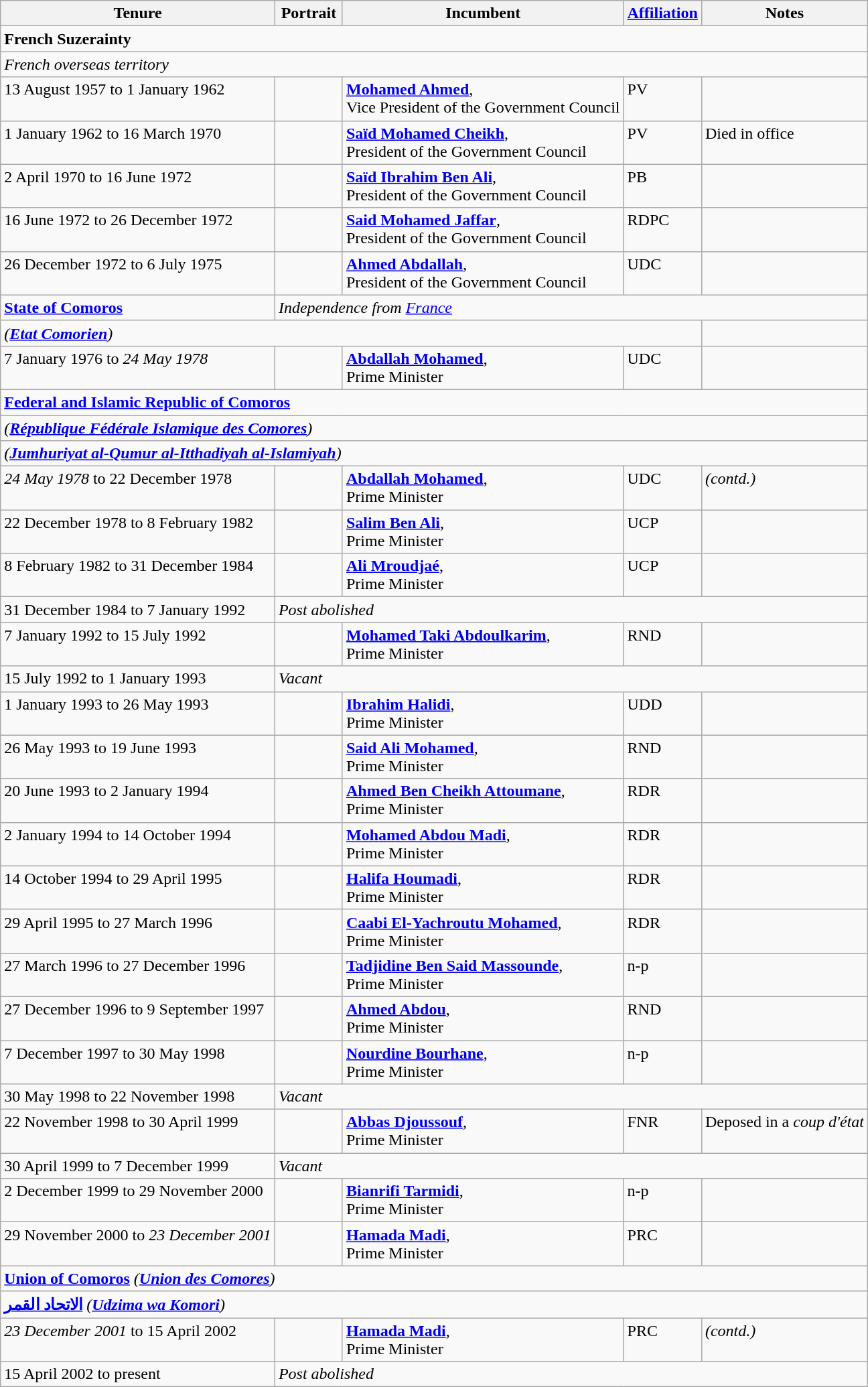<table class="wikitable">
<tr align=left>
<th>Tenure</th>
<th width=60>Portrait</th>
<th>Incumbent</th>
<th><a href='#'>Affiliation</a></th>
<th>Notes</th>
</tr>
<tr valign=top>
<td colspan="5"><strong>French Suzerainty</strong></td>
</tr>
<tr valign=top>
<td colspan="5"><em>French overseas territory</em></td>
</tr>
<tr valign=top>
<td>13 August 1957 to 1 January 1962</td>
<td></td>
<td><strong><a href='#'>Mohamed Ahmed</a></strong>, <br>Vice President of the Government Council</td>
<td>PV</td>
<td></td>
</tr>
<tr valign=top>
<td>1 January 1962 to 16 March 1970</td>
<td></td>
<td><strong><a href='#'>Saïd Mohamed Cheikh</a></strong>, <br>President of the Government Council</td>
<td>PV</td>
<td>Died in office</td>
</tr>
<tr valign=top>
<td>2 April 1970 to 16 June 1972</td>
<td></td>
<td><strong><a href='#'>Saïd Ibrahim Ben Ali</a></strong>, <br>President of the Government Council</td>
<td>PB</td>
<td></td>
</tr>
<tr valign=top>
<td>16 June 1972 to 26 December 1972</td>
<td></td>
<td><strong><a href='#'>Said Mohamed Jaffar</a></strong>, <br>President of the Government Council</td>
<td>RDPC</td>
<td></td>
</tr>
<tr valign=top>
<td>26 December 1972 to 6 July 1975</td>
<td></td>
<td><strong><a href='#'>Ahmed Abdallah</a></strong>, <br>President of the Government Council</td>
<td>UDC</td>
<td></td>
</tr>
<tr valign=top>
<td><strong><a href='#'>State of Comoros</a></strong></td>
<td colspan="4"><em>Independence from <a href='#'>France</a></em></td>
</tr>
<tr valign=top>
<td colspan="4"><em>(<strong><a href='#'>Etat Comorien</a></strong>)</em></td>
</tr>
<tr valign=top>
<td>7 January 1976 to <em>24 May 1978</em></td>
<td></td>
<td><strong><a href='#'>Abdallah Mohamed</a></strong>, <br>Prime Minister</td>
<td>UDC</td>
<td></td>
</tr>
<tr valign=top>
<td colspan="5"><strong><a href='#'>Federal and Islamic Republic of Comoros</a></strong></td>
</tr>
<tr valign=top>
<td colspan="5"><em>(<strong><a href='#'>République Fédérale Islamique des Comores</a></strong>)</em></td>
</tr>
<tr valign=top>
<td colspan="5"><em>(<strong><a href='#'>Jumhuriyat al-Qumur al-Itthadiyah al-Islamiyah</a></strong>)</em></td>
</tr>
<tr valign=top>
<td><em>24 May 1978</em> to 22 December 1978</td>
<td></td>
<td><strong><a href='#'>Abdallah Mohamed</a></strong>, <br>Prime Minister</td>
<td>UDC</td>
<td><em>(contd.)</em></td>
</tr>
<tr valign=top>
<td>22 December 1978 to 8 February 1982</td>
<td></td>
<td><strong><a href='#'>Salim Ben Ali</a></strong>, <br>Prime Minister</td>
<td>UCP</td>
<td></td>
</tr>
<tr valign=top>
<td>8 February 1982 to 31 December 1984</td>
<td></td>
<td><strong><a href='#'>Ali Mroudjaé</a></strong>, <br>Prime Minister</td>
<td>UCP</td>
<td></td>
</tr>
<tr valign=top>
<td>31 December 1984 to 7 January 1992</td>
<td colspan="4"><em>Post abolished</em></td>
</tr>
<tr valign=top>
<td>7 January 1992 to 15 July 1992</td>
<td></td>
<td><strong><a href='#'>Mohamed Taki Abdoulkarim</a></strong>, <br>Prime Minister</td>
<td>RND</td>
<td></td>
</tr>
<tr valign=top>
<td>15 July 1992 to 1 January 1993</td>
<td colspan="4"><em>Vacant</em></td>
</tr>
<tr valign=top>
<td>1 January 1993 to 26 May 1993</td>
<td></td>
<td><strong><a href='#'>Ibrahim Halidi</a></strong>, <br>Prime Minister</td>
<td>UDD</td>
<td></td>
</tr>
<tr valign=top>
<td>26 May 1993 to 19 June 1993</td>
<td></td>
<td><strong><a href='#'>Said Ali Mohamed</a></strong>, <br>Prime Minister</td>
<td>RND</td>
<td></td>
</tr>
<tr valign=top>
<td>20 June 1993 to 2 January 1994</td>
<td></td>
<td><strong><a href='#'>Ahmed Ben Cheikh Attoumane</a></strong>, <br>Prime Minister</td>
<td>RDR</td>
<td></td>
</tr>
<tr valign=top>
<td>2 January 1994 to 14 October 1994</td>
<td></td>
<td><strong><a href='#'>Mohamed Abdou Madi</a></strong>, <br>Prime Minister</td>
<td>RDR</td>
<td></td>
</tr>
<tr valign=top>
<td>14 October 1994 to 29 April 1995</td>
<td></td>
<td><strong><a href='#'>Halifa Houmadi</a></strong>, <br>Prime Minister</td>
<td>RDR</td>
<td></td>
</tr>
<tr valign=top>
<td>29 April 1995 to 27 March 1996</td>
<td></td>
<td><strong><a href='#'>Caabi El-Yachroutu Mohamed</a></strong>, <br>Prime Minister</td>
<td>RDR</td>
<td></td>
</tr>
<tr valign=top>
<td>27 March 1996 to 27 December 1996</td>
<td></td>
<td><strong><a href='#'>Tadjidine Ben Said Massounde</a></strong>, <br>Prime Minister</td>
<td>n-p</td>
<td></td>
</tr>
<tr valign=top>
<td>27 December 1996 to 9 September 1997</td>
<td></td>
<td><strong><a href='#'>Ahmed Abdou</a></strong>, <br>Prime Minister</td>
<td>RND</td>
<td></td>
</tr>
<tr valign=top>
<td>7 December 1997 to 30 May 1998</td>
<td></td>
<td><strong><a href='#'>Nourdine Bourhane</a></strong>, <br>Prime Minister</td>
<td>n-p</td>
<td></td>
</tr>
<tr valign=top>
<td>30 May 1998 to 22 November 1998</td>
<td colspan="4"><em>Vacant</em></td>
</tr>
<tr valign=top>
<td>22 November 1998 to 30 April 1999</td>
<td></td>
<td><strong><a href='#'>Abbas Djoussouf</a></strong>, <br>Prime Minister</td>
<td>FNR</td>
<td>Deposed in a <em>coup d'état</em></td>
</tr>
<tr valign=top>
<td>30 April 1999 to 7 December 1999</td>
<td colspan="4"><em>Vacant</em></td>
</tr>
<tr valign=top>
<td>2 December 1999 to 29 November 2000</td>
<td></td>
<td><strong><a href='#'>Bianrifi Tarmidi</a></strong>, <br>Prime Minister</td>
<td>n-p</td>
<td></td>
</tr>
<tr valign=top>
<td>29 November 2000 to <em>23 December 2001</em></td>
<td></td>
<td><strong><a href='#'>Hamada Madi</a></strong>, <br>Prime Minister</td>
<td>PRC</td>
<td></td>
</tr>
<tr valign=top>
<td colspan="5"><strong><a href='#'>Union of Comoros</a></strong> <em>(<strong><a href='#'>Union des Comores</a></strong>)</em></td>
</tr>
<tr valign=top>
<td colspan="5"><strong><a href='#'>الاتحاد القمر</a></strong> <em>(<strong><a href='#'>Udzima wa Komori</a></strong>)</em></td>
</tr>
<tr valign=top>
<td><em>23 December 2001</em> to 15 April 2002</td>
<td></td>
<td><strong><a href='#'>Hamada Madi</a></strong>, <br>Prime Minister</td>
<td>PRC</td>
<td><em>(contd.)</em></td>
</tr>
<tr valign=top>
<td>15 April 2002 to present</td>
<td colspan="4"><em>Post abolished</em></td>
</tr>
</table>
